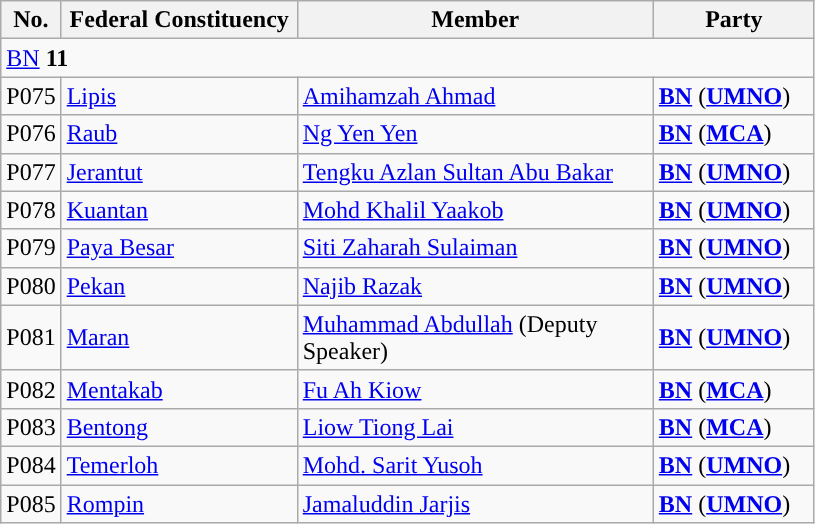<table class="wikitable sortable">
<tr>
<th style="width:30px;">No.</th>
<th style="width:150px;">Federal Constituency</th>
<th style="width:230px;">Member</th>
<th style="width:100px;">Party</th>
</tr>
<tr>
<td colspan="4"><a href='#'>BN</a> <strong>11</strong></td>
</tr>
<tr>
<td>P075</td>
<td><a href='#'>Lipis</a></td>
<td><a href='#'>Amihamzah Ahmad</a></td>
<td><strong><a href='#'>BN</a></strong> (<strong><a href='#'>UMNO</a></strong>)</td>
</tr>
<tr>
<td>P076</td>
<td><a href='#'>Raub</a></td>
<td><a href='#'>Ng Yen Yen</a></td>
<td><strong><a href='#'>BN</a></strong> (<strong><a href='#'>MCA</a></strong>)</td>
</tr>
<tr>
<td>P077</td>
<td><a href='#'>Jerantut</a></td>
<td><a href='#'>Tengku Azlan Sultan Abu Bakar</a></td>
<td><strong><a href='#'>BN</a></strong> (<strong><a href='#'>UMNO</a></strong>)</td>
</tr>
<tr>
<td>P078</td>
<td><a href='#'>Kuantan</a></td>
<td><a href='#'>Mohd Khalil Yaakob</a></td>
<td><strong><a href='#'>BN</a></strong> (<strong><a href='#'>UMNO</a></strong>)</td>
</tr>
<tr>
<td>P079</td>
<td><a href='#'>Paya Besar</a></td>
<td><a href='#'>Siti Zaharah Sulaiman</a></td>
<td><strong><a href='#'>BN</a></strong> (<strong><a href='#'>UMNO</a></strong>)</td>
</tr>
<tr>
<td>P080</td>
<td><a href='#'>Pekan</a></td>
<td><a href='#'>Najib Razak</a></td>
<td><strong><a href='#'>BN</a></strong> (<strong><a href='#'>UMNO</a></strong>)</td>
</tr>
<tr>
<td>P081</td>
<td><a href='#'>Maran</a></td>
<td><a href='#'>Muhammad Abdullah</a> (Deputy Speaker)</td>
<td><strong><a href='#'>BN</a></strong> (<strong><a href='#'>UMNO</a></strong>)</td>
</tr>
<tr>
<td>P082</td>
<td><a href='#'>Mentakab</a></td>
<td><a href='#'>Fu Ah Kiow</a></td>
<td><strong><a href='#'>BN</a></strong> (<strong><a href='#'>MCA</a></strong>)</td>
</tr>
<tr>
<td>P083</td>
<td><a href='#'>Bentong</a></td>
<td><a href='#'>Liow Tiong Lai</a></td>
<td><strong><a href='#'>BN</a></strong> (<strong><a href='#'>MCA</a></strong>)</td>
</tr>
<tr>
<td>P084</td>
<td><a href='#'>Temerloh</a></td>
<td><a href='#'>Mohd. Sarit Yusoh</a></td>
<td><strong><a href='#'>BN</a></strong> (<strong><a href='#'>UMNO</a></strong>)</td>
</tr>
<tr>
<td>P085</td>
<td><a href='#'>Rompin</a></td>
<td><a href='#'>Jamaluddin Jarjis</a></td>
<td><strong><a href='#'>BN</a></strong> (<strong><a href='#'>UMNO</a></strong>)</td>
</tr>
</table>
